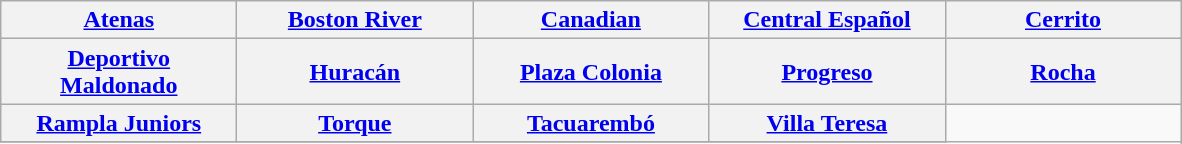<table class="wikitable">
<tr align="center">
<th width= 150px><a href='#'>Atenas</a></th>
<th width= 150px><a href='#'>Boston River</a></th>
<th width= 150px><a href='#'>Canadian</a></th>
<th width= 150px><a href='#'>Central Español</a></th>
<th width= 150px><a href='#'>Cerrito</a></th>
</tr>
<tr>
<th width= 150px><a href='#'>Deportivo Maldonado</a></th>
<th width= 150px><a href='#'>Huracán</a></th>
<th width= 150px><a href='#'>Plaza Colonia</a></th>
<th width= 150px><a href='#'>Progreso</a></th>
<th width= 150px><a href='#'>Rocha</a></th>
</tr>
<tr>
<th width= 150px><a href='#'>Rampla Juniors</a></th>
<th width= 150px><a href='#'>Torque</a></th>
<th width= 150px><a href='#'>Tacuarembó</a></th>
<th width= 150px><a href='#'>Villa Teresa</a></th>
</tr>
<tr>
</tr>
</table>
